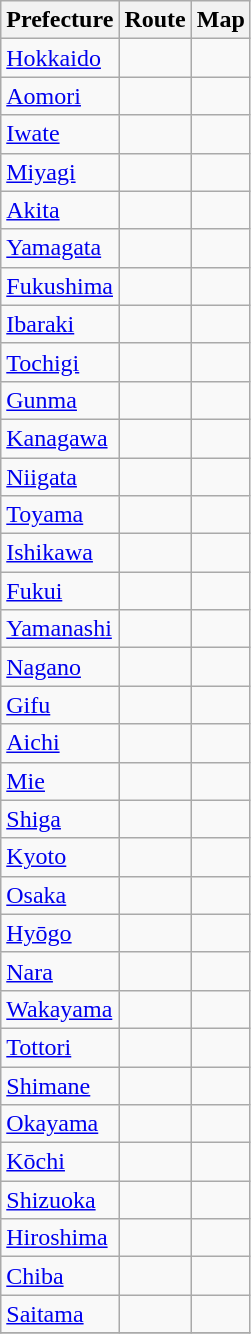<table class=wikitable>
<tr>
<th>Prefecture</th>
<th>Route</th>
<th>Map</th>
</tr>
<tr>
<td><a href='#'>Hokkaido</a></td>
<td><br>



</td>
<td></td>
</tr>
<tr>
<td><a href='#'>Aomori</a></td>
<td><br></td>
<td></td>
</tr>
<tr>
<td><a href='#'>Iwate</a></td>
<td><br>


</td>
<td></td>
</tr>
<tr>
<td><a href='#'>Miyagi</a></td>
<td><br>

</td>
<td></td>
</tr>
<tr>
<td><a href='#'>Akita</a></td>
<td><br>

</td>
<td></td>
</tr>
<tr>
<td><a href='#'>Yamagata</a></td>
<td><br>


</td>
<td></td>
</tr>
<tr>
<td><a href='#'>Fukushima</a></td>
<td><br>

</td>
<td></td>
</tr>
<tr>
<td><a href='#'>Ibaraki</a></td>
<td></td>
<td></td>
</tr>
<tr>
<td><a href='#'>Tochigi</a></td>
<td></td>
<td></td>
</tr>
<tr>
<td><a href='#'>Gunma</a></td>
<td></td>
<td></td>
</tr>
<tr>
<td><a href='#'>Kanagawa</a></td>
<td><br>

</td>
<td></td>
</tr>
<tr>
<td><a href='#'>Niigata</a></td>
<td><br>


</td>
<td></td>
</tr>
<tr>
<td><a href='#'>Toyama</a></td>
<td><br>
</td>
<td></td>
</tr>
<tr>
<td><a href='#'>Ishikawa</a></td>
<td></td>
<td></td>
</tr>
<tr>
<td><a href='#'>Fukui</a></td>
<td><br>

</td>
<td></td>
</tr>
<tr>
<td><a href='#'>Yamanashi</a></td>
<td><br>
</td>
<td></td>
</tr>
<tr>
<td><a href='#'>Nagano</a></td>
<td><br>

</td>
<td></td>
</tr>
<tr>
<td><a href='#'>Gifu</a></td>
<td><br>

</td>
<td></td>
</tr>
<tr>
<td><a href='#'>Aichi</a></td>
<td><br>

</td>
<td></td>
</tr>
<tr>
<td><a href='#'>Mie</a></td>
<td><br>


</td>
<td></td>
</tr>
<tr>
<td><a href='#'>Shiga</a></td>
<td><br>
</td>
<td></td>
</tr>
<tr>
<td><a href='#'>Kyoto</a></td>
<td><br>


</td>
<td></td>
</tr>
<tr>
<td><a href='#'>Osaka</a></td>
<td><br>



</td>
<td></td>
</tr>
<tr>
<td><a href='#'>Hyōgo</a></td>
<td><br>



</td>
<td></td>
</tr>
<tr>
<td><a href='#'>Nara</a></td>
<td></td>
<td></td>
</tr>
<tr>
<td><a href='#'>Wakayama</a></td>
<td></td>
<td></td>
</tr>
<tr>
<td><a href='#'>Tottori</a></td>
<td><br></td>
<td></td>
</tr>
<tr>
<td><a href='#'>Shimane</a></td>
<td><br>

</td>
<td></td>
</tr>
<tr>
<td><a href='#'>Okayama</a></td>
<td><br>

</td>
<td></td>
</tr>
<tr>
<td><a href='#'>Kōchi</a></td>
<td></td>
<td></td>
</tr>
<tr>
<td><a href='#'>Shizuoka</a></td>
<td></td>
<td></td>
</tr>
<tr>
<td><a href='#'>Hiroshima</a></td>
<td><br></td>
<td></td>
</tr>
<tr>
<td><a href='#'>Chiba</a></td>
<td></td>
<td></td>
</tr>
<tr>
<td><a href='#'>Saitama</a></td>
<td><br></td>
<td></td>
</tr>
<tr>
</tr>
</table>
